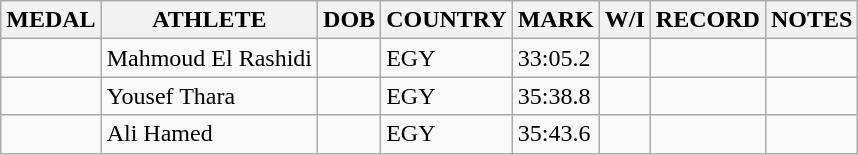<table class="wikitable">
<tr>
<th>MEDAL</th>
<th>ATHLETE</th>
<th>DOB</th>
<th>COUNTRY</th>
<th>MARK</th>
<th>W/I</th>
<th>RECORD</th>
<th>NOTES</th>
</tr>
<tr>
<td></td>
<td>Mahmoud El Rashidi</td>
<td></td>
<td>EGY</td>
<td>33:05.2</td>
<td></td>
<td></td>
<td></td>
</tr>
<tr>
<td></td>
<td>Yousef Thara</td>
<td></td>
<td>EGY</td>
<td>35:38.8</td>
<td></td>
<td></td>
<td></td>
</tr>
<tr>
<td></td>
<td>Ali Hamed</td>
<td></td>
<td>EGY</td>
<td>35:43.6</td>
<td></td>
<td></td>
<td></td>
</tr>
</table>
